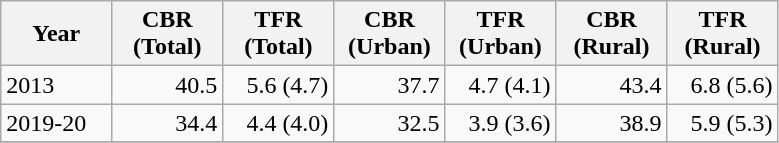<table class="wikitable">
<tr>
<th style="width:50pt;">Year</th>
<th style="width:50pt;">CBR (Total)</th>
<th style="width:50pt;">TFR (Total)</th>
<th style="width:50pt;">CBR (Urban)</th>
<th style="width:50pt;">TFR (Urban)</th>
<th style="width:50pt;">CBR (Rural)</th>
<th style="width:50pt;">TFR (Rural)</th>
</tr>
<tr>
<td>2013</td>
<td style="text-align:right;">40.5</td>
<td style="text-align:right;">5.6 (4.7)</td>
<td style="text-align:right;">37.7</td>
<td style="text-align:right;">4.7 (4.1)</td>
<td style="text-align:right;">43.4</td>
<td style="text-align:right;">6.8 (5.6)</td>
</tr>
<tr>
<td>2019-20</td>
<td style="text-align:right;">34.4</td>
<td style="text-align:right;">4.4 (4.0)</td>
<td style="text-align:right;">32.5</td>
<td style="text-align:right;">3.9 (3.6)</td>
<td style="text-align:right;">38.9</td>
<td style="text-align:right;">5.9 (5.3)</td>
</tr>
<tr>
</tr>
</table>
